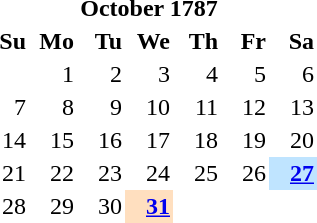<table class="toccolours" style="text-align:right;float:left;width:14em;margin-right:1em;" cellpadding=2 cellspacing=0>
<tr class="calendar-purple">
<td></td>
<th colspan="5" style="text-align: center;">October 1787</th>
<td></td>
</tr>
<tr class="calendar-purple" style="border: none;">
<th scope="col" width="14.2857%" title="Sunday">Su</th>
<th scope="col" width="14.2857%" title="Monday">Mo</th>
<th scope="col" width="14.2857%" title="Tuesday">Tu</th>
<th scope="col" width="14.2857%" title="Wednesday">We</th>
<th scope="col" width="14.2857%" title="Thursday">Th</th>
<th scope="col" width="14.2857%" title="Friday">Fr</th>
<th scope="col" width="14.2857%" title="Saturday">Sa</th>
</tr>
<tr>
</tr>
<tr>
<td></td>
<td>1</td>
<td>2</td>
<td>3</td>
<td>4</td>
<td>5</td>
<td>6</td>
</tr>
<tr>
<td>7</td>
<td>8</td>
<td>9</td>
<td>10</td>
<td>11</td>
<td>12</td>
<td>13</td>
</tr>
<tr>
<td>14</td>
<td>15</td>
<td>16</td>
<td>17</td>
<td>18</td>
<td>19</td>
<td>20</td>
</tr>
<tr>
<td>21</td>
<td>22</td>
<td>23</td>
<td>24</td>
<td>25</td>
<td>26</td>
<td style="background-color:#BFE4FF"><strong><a href='#'>27</a></strong></td>
</tr>
<tr>
<td>28</td>
<td>29</td>
<td>30</td>
<td style="background-color:#FFDFBF"><strong><a href='#'>31</a></strong></td>
<td colspan=3> </td>
</tr>
<tr>
<td colspan=7> </td>
</tr>
<tr class="calendar-purple">
</tr>
<tr class="calendar-purple">
</tr>
</table>
